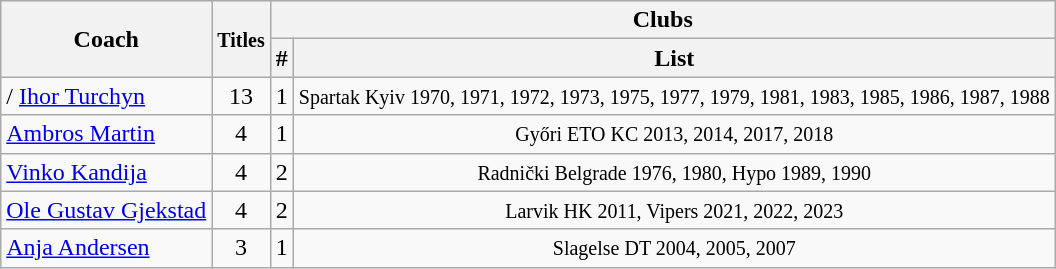<table class="wikitable sortable" style="border:1px solid #AAAAAA">
<tr bgcolor="#EFEFEF">
<th rowspan=2>Coach</th>
<th rowspan=2><small>Titles</small></th>
<th colspan=2>Clubs</th>
</tr>
<tr>
<th>#</th>
<th>List</th>
</tr>
<tr align="center">
<td align="left">/ <a href='#'>Ihor Turchyn</a></td>
<td>13</td>
<td>1</td>
<td><small>Spartak Kyiv 1970, 1971, 1972, 1973, 1975, 1977, 1979, 1981, 1983, 1985, 1986, 1987, 1988</small></td>
</tr>
<tr align="center">
<td align="left"> <a href='#'>Ambros Martin</a></td>
<td>4</td>
<td>1</td>
<td><small>Győri ETO KC 2013, 2014, 2017, 2018</small></td>
</tr>
<tr align="center">
<td align="left"> <a href='#'>Vinko Kandija</a></td>
<td>4</td>
<td>2</td>
<td><small>Radnički Belgrade 1976, 1980, Hypo 1989, 1990</small></td>
</tr>
<tr align="center">
<td align="left"> <a href='#'>Ole Gustav Gjekstad</a></td>
<td>4</td>
<td>2</td>
<td><small>Larvik HK 2011, Vipers 2021, 2022, 2023</small></td>
</tr>
<tr align="center">
<td align="left"> <a href='#'>Anja Andersen</a></td>
<td>3</td>
<td>1</td>
<td><small>Slagelse DT 2004, 2005, 2007</small></td>
</tr>
</table>
